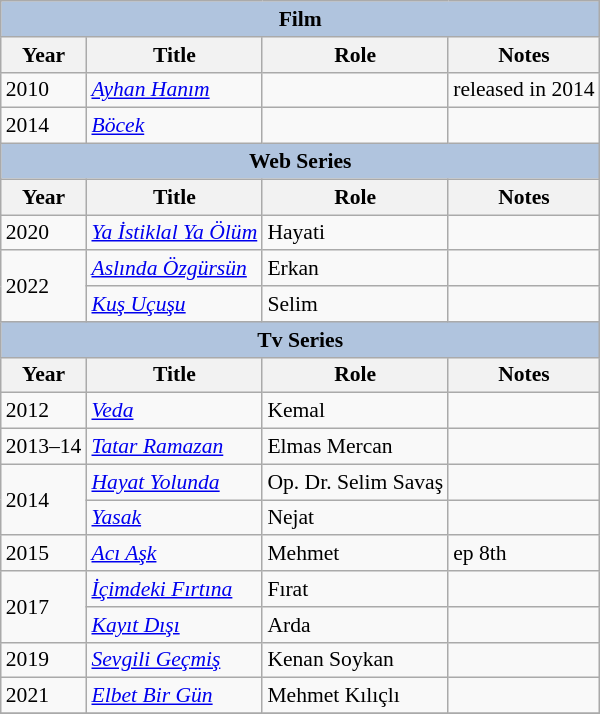<table class="wikitable" style="font-size: 90%;">
<tr>
<th colspan="4" style="background:LightSteelBlue">Film</th>
</tr>
<tr>
<th>Year</th>
<th>Title</th>
<th>Role</th>
<th>Notes</th>
</tr>
<tr>
<td>2010</td>
<td><em><a href='#'>Ayhan Hanım</a></em></td>
<td></td>
<td>released in 2014</td>
</tr>
<tr>
<td>2014</td>
<td><em><a href='#'>Böcek</a></em></td>
<td></td>
<td></td>
</tr>
<tr>
<th colspan="4" style="background:LightSteelBlue">Web Series</th>
</tr>
<tr>
<th>Year</th>
<th>Title</th>
<th>Role</th>
<th>Notes</th>
</tr>
<tr>
<td>2020</td>
<td><em><a href='#'>Ya İstiklal Ya Ölüm</a></em></td>
<td>Hayati</td>
<td></td>
</tr>
<tr>
<td rowspan="2">2022</td>
<td><em><a href='#'>Aslında Özgürsün</a></em></td>
<td>Erkan</td>
<td></td>
</tr>
<tr>
<td><em><a href='#'>Kuş Uçuşu</a></em></td>
<td>Selim</td>
<td></td>
</tr>
<tr>
<th colspan="4" style="background:LightSteelBlue">Tv Series</th>
</tr>
<tr>
<th>Year</th>
<th>Title</th>
<th>Role</th>
<th>Notes</th>
</tr>
<tr>
<td>2012</td>
<td><em><a href='#'>Veda</a></em></td>
<td>Kemal</td>
<td></td>
</tr>
<tr>
<td>2013–14</td>
<td><em><a href='#'>Tatar Ramazan</a></em></td>
<td>Elmas Mercan</td>
<td></td>
</tr>
<tr>
<td rowspan="2">2014</td>
<td><em><a href='#'>Hayat Yolunda</a></em></td>
<td>Op. Dr. Selim Savaş</td>
<td></td>
</tr>
<tr>
<td><em><a href='#'>Yasak</a></em></td>
<td>Nejat</td>
<td></td>
</tr>
<tr>
<td>2015</td>
<td><em><a href='#'>Acı Aşk</a></em></td>
<td>Mehmet</td>
<td>ep 8th</td>
</tr>
<tr>
<td rowspan="2">2017</td>
<td><em><a href='#'>İçimdeki Fırtına</a></em></td>
<td>Fırat</td>
<td></td>
</tr>
<tr>
<td><em><a href='#'>Kayıt Dışı</a></em></td>
<td>Arda</td>
<td></td>
</tr>
<tr>
<td>2019</td>
<td><em><a href='#'>Sevgili Geçmiş</a></em></td>
<td>Kenan Soykan</td>
<td></td>
</tr>
<tr>
<td>2021</td>
<td><em><a href='#'>Elbet Bir Gün</a></em></td>
<td>Mehmet Kılıçlı</td>
<td></td>
</tr>
<tr>
</tr>
</table>
